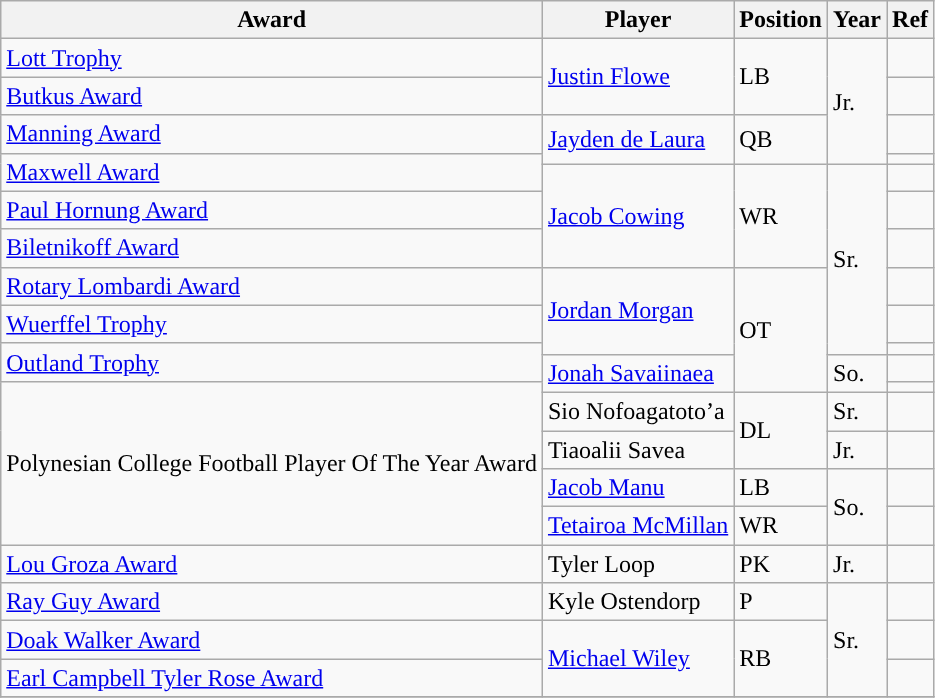<table class="wikitable sortable">
<tr>
<th style="text-align:center; ">Award</th>
<th style="text-align:center; ">Player</th>
<th style="text-align:center; ">Position</th>
<th style="text-align:center; ">Year</th>
<th style="text-align:center; ">Ref</th>
</tr>
<tr>
<td><a href='#'>Lott Trophy</a></td>
<td rowspan="2"><a href='#'>Justin Flowe</a></td>
<td rowspan="2">LB</td>
<td rowspan="4">Jr.</td>
<td></td>
</tr>
<tr>
<td><a href='#'>Butkus Award</a></td>
<td></td>
</tr>
<tr>
<td><a href='#'>Manning Award</a></td>
<td rowspan="2"><a href='#'>Jayden de Laura</a></td>
<td rowspan="2">QB</td>
<td></td>
</tr>
<tr>
<td rowspan="2"><a href='#'>Maxwell Award</a></td>
<td></td>
</tr>
<tr>
<td rowspan="3"><a href='#'>Jacob Cowing</a></td>
<td rowspan="3">WR</td>
<td rowspan="6">Sr.</td>
<td></td>
</tr>
<tr>
<td><a href='#'>Paul Hornung Award</a></td>
<td></td>
</tr>
<tr>
<td><a href='#'>Biletnikoff Award</a></td>
<td></td>
</tr>
<tr>
<td><a href='#'>Rotary Lombardi Award</a></td>
<td rowspan="3"><a href='#'>Jordan Morgan</a></td>
<td rowspan="5">OT</td>
<td></td>
</tr>
<tr>
<td><a href='#'>Wuerffel Trophy</a></td>
<td></td>
</tr>
<tr>
<td rowspan="2"><a href='#'>Outland Trophy</a></td>
<td></td>
</tr>
<tr>
<td rowspan="2"><a href='#'>Jonah Savaiinaea</a></td>
<td rowspan="2">So.</td>
<td></td>
</tr>
<tr>
<td rowspan="5">Polynesian College Football Player Of The Year Award</td>
<td></td>
</tr>
<tr>
<td>Sio Nofoagatoto’a</td>
<td rowspan="2">DL</td>
<td>Sr.</td>
<td></td>
</tr>
<tr>
<td>Tiaoalii Savea</td>
<td>Jr.</td>
<td></td>
</tr>
<tr>
<td><a href='#'>Jacob Manu</a></td>
<td>LB</td>
<td rowspan="2">So.</td>
<td></td>
</tr>
<tr>
<td><a href='#'>Tetairoa McMillan</a></td>
<td>WR</td>
<td></td>
</tr>
<tr>
<td><a href='#'>Lou Groza Award</a></td>
<td>Tyler Loop</td>
<td>PK</td>
<td>Jr.</td>
<td></td>
</tr>
<tr>
<td><a href='#'>Ray Guy Award</a></td>
<td>Kyle Ostendorp</td>
<td>P</td>
<td rowspan="3">Sr.</td>
<td></td>
</tr>
<tr>
<td><a href='#'>Doak Walker Award</a></td>
<td rowspan="2"><a href='#'>Michael Wiley</a></td>
<td rowspan="2">RB</td>
<td></td>
</tr>
<tr>
<td><a href='#'>Earl Campbell Tyler Rose Award</a></td>
<td></td>
</tr>
<tr>
</tr>
</table>
